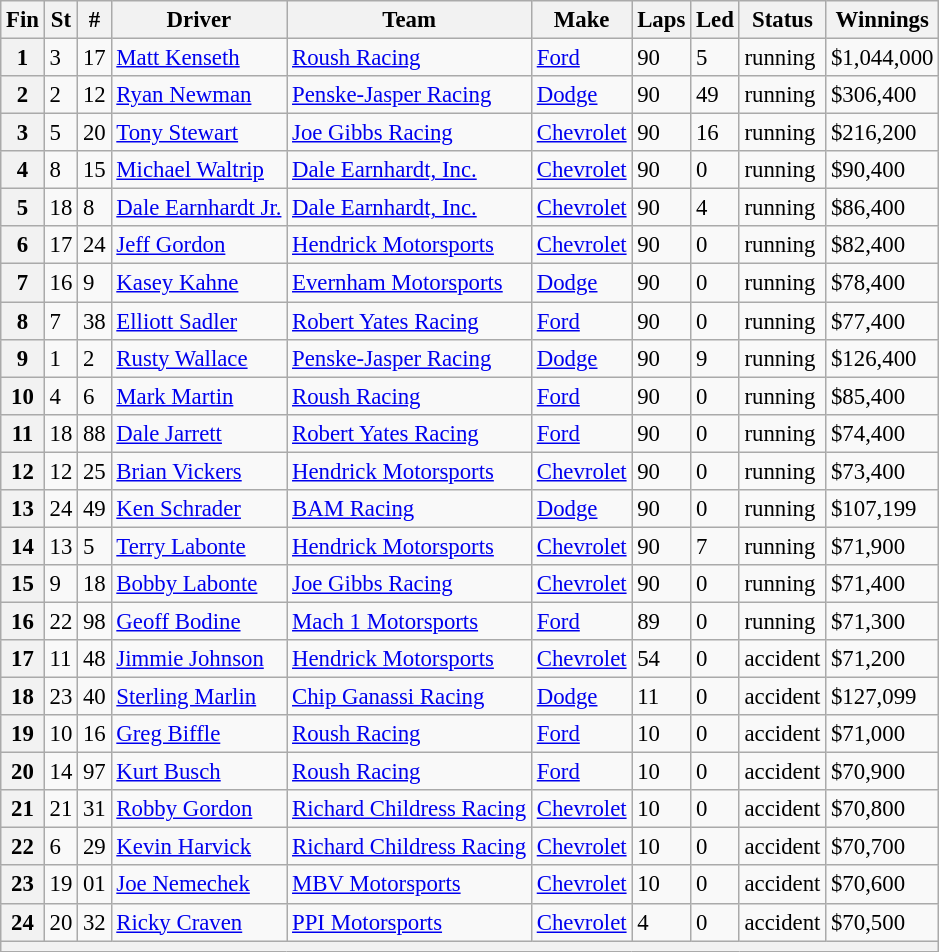<table class="wikitable" style="font-size:95%">
<tr>
<th>Fin</th>
<th>St</th>
<th>#</th>
<th>Driver</th>
<th>Team</th>
<th>Make</th>
<th>Laps</th>
<th>Led</th>
<th>Status</th>
<th>Winnings</th>
</tr>
<tr>
<th>1</th>
<td>3</td>
<td>17</td>
<td><a href='#'>Matt Kenseth</a></td>
<td><a href='#'>Roush Racing</a></td>
<td><a href='#'>Ford</a></td>
<td>90</td>
<td>5</td>
<td>running</td>
<td>$1,044,000</td>
</tr>
<tr>
<th>2</th>
<td>2</td>
<td>12</td>
<td><a href='#'>Ryan Newman</a></td>
<td><a href='#'>Penske-Jasper Racing</a></td>
<td><a href='#'>Dodge</a></td>
<td>90</td>
<td>49</td>
<td>running</td>
<td>$306,400</td>
</tr>
<tr>
<th>3</th>
<td>5</td>
<td>20</td>
<td><a href='#'>Tony Stewart</a></td>
<td><a href='#'>Joe Gibbs Racing</a></td>
<td><a href='#'>Chevrolet</a></td>
<td>90</td>
<td>16</td>
<td>running</td>
<td>$216,200</td>
</tr>
<tr>
<th>4</th>
<td>8</td>
<td>15</td>
<td><a href='#'>Michael Waltrip</a></td>
<td><a href='#'>Dale Earnhardt, Inc.</a></td>
<td><a href='#'>Chevrolet</a></td>
<td>90</td>
<td>0</td>
<td>running</td>
<td>$90,400</td>
</tr>
<tr>
<th>5</th>
<td>18</td>
<td>8</td>
<td><a href='#'>Dale Earnhardt Jr.</a></td>
<td><a href='#'>Dale Earnhardt, Inc.</a></td>
<td><a href='#'>Chevrolet</a></td>
<td>90</td>
<td>4</td>
<td>running</td>
<td>$86,400</td>
</tr>
<tr>
<th>6</th>
<td>17</td>
<td>24</td>
<td><a href='#'>Jeff Gordon</a></td>
<td><a href='#'>Hendrick Motorsports</a></td>
<td><a href='#'>Chevrolet</a></td>
<td>90</td>
<td>0</td>
<td>running</td>
<td>$82,400</td>
</tr>
<tr>
<th>7</th>
<td>16</td>
<td>9</td>
<td><a href='#'>Kasey Kahne</a></td>
<td><a href='#'>Evernham Motorsports</a></td>
<td><a href='#'>Dodge</a></td>
<td>90</td>
<td>0</td>
<td>running</td>
<td>$78,400</td>
</tr>
<tr>
<th>8</th>
<td>7</td>
<td>38</td>
<td><a href='#'>Elliott Sadler</a></td>
<td><a href='#'>Robert Yates Racing</a></td>
<td><a href='#'>Ford</a></td>
<td>90</td>
<td>0</td>
<td>running</td>
<td>$77,400</td>
</tr>
<tr>
<th>9</th>
<td>1</td>
<td>2</td>
<td><a href='#'>Rusty Wallace</a></td>
<td><a href='#'>Penske-Jasper Racing</a></td>
<td><a href='#'>Dodge</a></td>
<td>90</td>
<td>9</td>
<td>running</td>
<td>$126,400</td>
</tr>
<tr>
<th>10</th>
<td>4</td>
<td>6</td>
<td><a href='#'>Mark Martin</a></td>
<td><a href='#'>Roush Racing</a></td>
<td><a href='#'>Ford</a></td>
<td>90</td>
<td>0</td>
<td>running</td>
<td>$85,400</td>
</tr>
<tr>
<th>11</th>
<td>18</td>
<td>88</td>
<td><a href='#'>Dale Jarrett</a></td>
<td><a href='#'>Robert Yates Racing</a></td>
<td><a href='#'>Ford</a></td>
<td>90</td>
<td>0</td>
<td>running</td>
<td>$74,400</td>
</tr>
<tr>
<th>12</th>
<td>12</td>
<td>25</td>
<td><a href='#'>Brian Vickers</a></td>
<td><a href='#'>Hendrick Motorsports</a></td>
<td><a href='#'>Chevrolet</a></td>
<td>90</td>
<td>0</td>
<td>running</td>
<td>$73,400</td>
</tr>
<tr>
<th>13</th>
<td>24</td>
<td>49</td>
<td><a href='#'>Ken Schrader</a></td>
<td><a href='#'>BAM Racing</a></td>
<td><a href='#'>Dodge</a></td>
<td>90</td>
<td>0</td>
<td>running</td>
<td>$107,199</td>
</tr>
<tr>
<th>14</th>
<td>13</td>
<td>5</td>
<td><a href='#'>Terry Labonte</a></td>
<td><a href='#'>Hendrick Motorsports</a></td>
<td><a href='#'>Chevrolet</a></td>
<td>90</td>
<td>7</td>
<td>running</td>
<td>$71,900</td>
</tr>
<tr>
<th>15</th>
<td>9</td>
<td>18</td>
<td><a href='#'>Bobby Labonte</a></td>
<td><a href='#'>Joe Gibbs Racing</a></td>
<td><a href='#'>Chevrolet</a></td>
<td>90</td>
<td>0</td>
<td>running</td>
<td>$71,400</td>
</tr>
<tr>
<th>16</th>
<td>22</td>
<td>98</td>
<td><a href='#'>Geoff Bodine</a></td>
<td><a href='#'>Mach 1 Motorsports</a></td>
<td><a href='#'>Ford</a></td>
<td>89</td>
<td>0</td>
<td>running</td>
<td>$71,300</td>
</tr>
<tr>
<th>17</th>
<td>11</td>
<td>48</td>
<td><a href='#'>Jimmie Johnson</a></td>
<td><a href='#'>Hendrick Motorsports</a></td>
<td><a href='#'>Chevrolet</a></td>
<td>54</td>
<td>0</td>
<td>accident</td>
<td>$71,200</td>
</tr>
<tr>
<th>18</th>
<td>23</td>
<td>40</td>
<td><a href='#'>Sterling Marlin</a></td>
<td><a href='#'>Chip Ganassi Racing</a></td>
<td><a href='#'>Dodge</a></td>
<td>11</td>
<td>0</td>
<td>accident</td>
<td>$127,099</td>
</tr>
<tr>
<th>19</th>
<td>10</td>
<td>16</td>
<td><a href='#'>Greg Biffle</a></td>
<td><a href='#'>Roush Racing</a></td>
<td><a href='#'>Ford</a></td>
<td>10</td>
<td>0</td>
<td>accident</td>
<td>$71,000</td>
</tr>
<tr>
<th>20</th>
<td>14</td>
<td>97</td>
<td><a href='#'>Kurt Busch</a></td>
<td><a href='#'>Roush Racing</a></td>
<td><a href='#'>Ford</a></td>
<td>10</td>
<td>0</td>
<td>accident</td>
<td>$70,900</td>
</tr>
<tr>
<th>21</th>
<td>21</td>
<td>31</td>
<td><a href='#'>Robby Gordon</a></td>
<td><a href='#'>Richard Childress Racing</a></td>
<td><a href='#'>Chevrolet</a></td>
<td>10</td>
<td>0</td>
<td>accident</td>
<td>$70,800</td>
</tr>
<tr>
<th>22</th>
<td>6</td>
<td>29</td>
<td><a href='#'>Kevin Harvick</a></td>
<td><a href='#'>Richard Childress Racing</a></td>
<td><a href='#'>Chevrolet</a></td>
<td>10</td>
<td>0</td>
<td>accident</td>
<td>$70,700</td>
</tr>
<tr>
<th>23</th>
<td>19</td>
<td>01</td>
<td><a href='#'>Joe Nemechek</a></td>
<td><a href='#'>MBV Motorsports</a></td>
<td><a href='#'>Chevrolet</a></td>
<td>10</td>
<td>0</td>
<td>accident</td>
<td>$70,600</td>
</tr>
<tr>
<th>24</th>
<td>20</td>
<td>32</td>
<td><a href='#'>Ricky Craven</a></td>
<td><a href='#'>PPI Motorsports</a></td>
<td><a href='#'>Chevrolet</a></td>
<td>4</td>
<td>0</td>
<td>accident</td>
<td>$70,500</td>
</tr>
<tr>
<th colspan="10"></th>
</tr>
</table>
